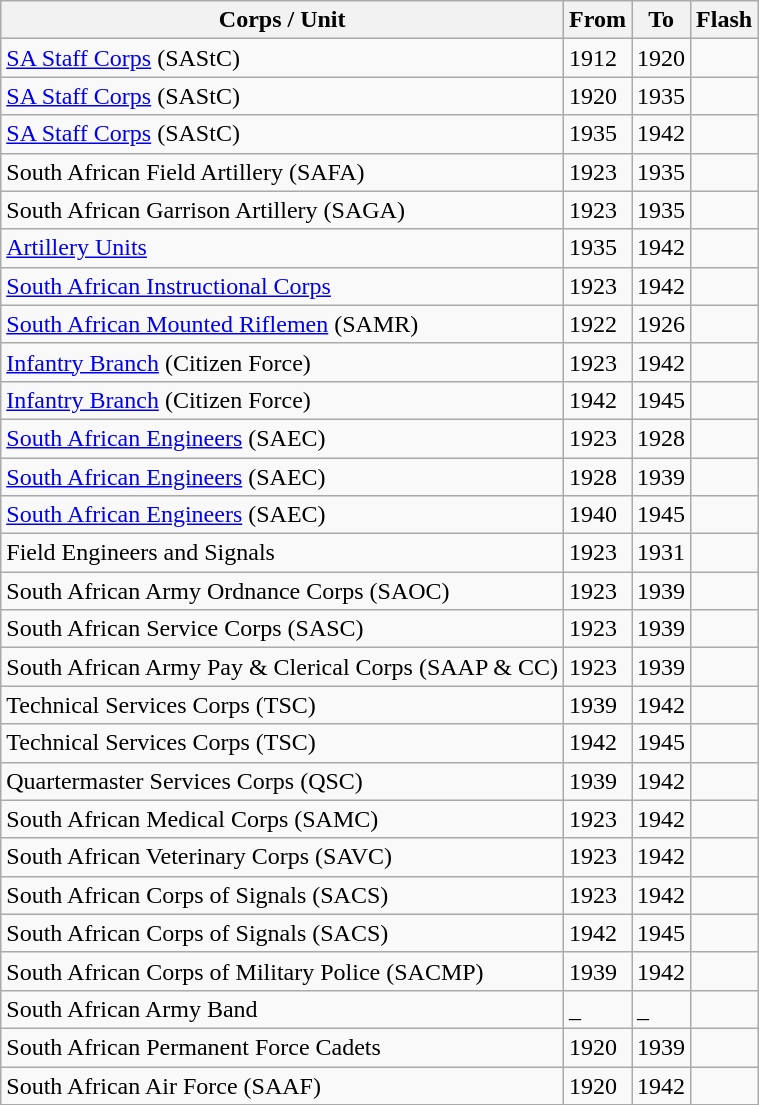<table class="wikitable sortable">
<tr>
<th>Corps / Unit</th>
<th>From</th>
<th>To</th>
<th>Flash</th>
</tr>
<tr>
<td><a href='#'>SA Staff Corps</a> (SAStC)</td>
<td>1912</td>
<td>1920</td>
<td></td>
</tr>
<tr>
<td><a href='#'>SA Staff Corps</a> (SAStC)</td>
<td>1920</td>
<td>1935</td>
<td></td>
</tr>
<tr>
<td><a href='#'>SA Staff Corps</a> (SAStC)</td>
<td>1935</td>
<td>1942</td>
<td></td>
</tr>
<tr>
<td>South African Field Artillery (SAFA)</td>
<td>1923</td>
<td>1935</td>
<td></td>
</tr>
<tr>
<td>South African Garrison Artillery (SAGA)</td>
<td>1923</td>
<td>1935</td>
<td></td>
</tr>
<tr>
<td><a href='#'>Artillery Units</a></td>
<td>1935</td>
<td>1942</td>
<td></td>
</tr>
<tr>
<td><a href='#'>South African Instructional Corps</a></td>
<td>1923</td>
<td>1942</td>
<td></td>
</tr>
<tr>
<td><a href='#'>South African Mounted Riflemen</a> (SAMR)</td>
<td>1922</td>
<td>1926</td>
<td></td>
</tr>
<tr>
<td><a href='#'>Infantry Branch</a> (Citizen Force)</td>
<td>1923</td>
<td>1942</td>
<td></td>
</tr>
<tr>
<td><a href='#'>Infantry Branch</a> (Citizen Force)</td>
<td>1942</td>
<td>1945</td>
<td></td>
</tr>
<tr>
<td><a href='#'>South African Engineers</a> (SAEC)</td>
<td>1923</td>
<td>1928</td>
<td></td>
</tr>
<tr>
<td><a href='#'>South African Engineers</a> (SAEC)</td>
<td>1928</td>
<td>1939</td>
<td></td>
</tr>
<tr>
<td><a href='#'>South African Engineers</a> (SAEC)</td>
<td>1940</td>
<td>1945</td>
<td></td>
</tr>
<tr>
<td>Field Engineers and Signals</td>
<td>1923</td>
<td>1931</td>
<td></td>
</tr>
<tr>
<td>South African Army Ordnance Corps (SAOC)</td>
<td>1923</td>
<td>1939</td>
<td></td>
</tr>
<tr>
<td>South African Service Corps (SASC)</td>
<td>1923</td>
<td>1939</td>
<td></td>
</tr>
<tr>
<td>South African Army Pay & Clerical Corps (SAAP & CC) </td>
<td>1923</td>
<td>1939</td>
<td></td>
</tr>
<tr>
<td>Technical Services Corps (TSC)</td>
<td>1939</td>
<td>1942</td>
<td></td>
</tr>
<tr>
<td>Technical Services Corps (TSC)</td>
<td>1942</td>
<td>1945</td>
<td></td>
</tr>
<tr>
<td>Quartermaster Services Corps (QSC)</td>
<td>1939</td>
<td>1942</td>
<td></td>
</tr>
<tr>
<td>South African Medical Corps (SAMC)</td>
<td>1923</td>
<td>1942</td>
<td></td>
</tr>
<tr>
<td>South African Veterinary Corps (SAVC)</td>
<td>1923</td>
<td>1942</td>
<td></td>
</tr>
<tr>
<td>South African Corps of Signals (SACS)</td>
<td>1923</td>
<td>1942</td>
<td></td>
</tr>
<tr>
<td>South African Corps of Signals (SACS)</td>
<td>1942</td>
<td>1945</td>
<td></td>
</tr>
<tr>
<td>South African Corps of Military Police (SACMP)</td>
<td>1939</td>
<td>1942</td>
<td></td>
</tr>
<tr>
<td>South African Army Band</td>
<td>_</td>
<td>_</td>
<td></td>
</tr>
<tr>
<td>South African Permanent Force Cadets</td>
<td>1920</td>
<td>1939</td>
<td></td>
</tr>
<tr>
<td>South African Air Force (SAAF)</td>
<td>1920</td>
<td>1942</td>
<td></td>
</tr>
<tr>
</tr>
</table>
